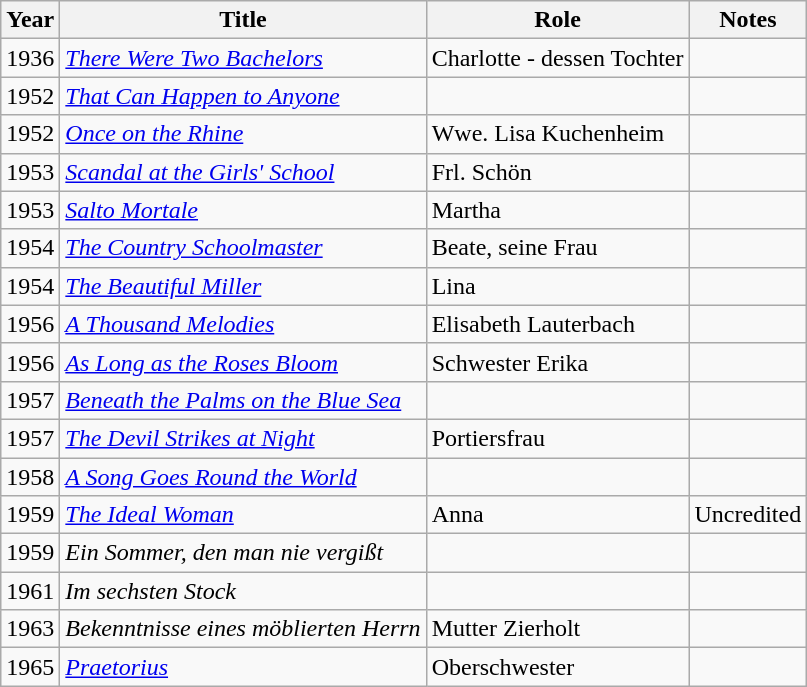<table class="wikitable">
<tr>
<th>Year</th>
<th>Title</th>
<th>Role</th>
<th>Notes</th>
</tr>
<tr>
<td>1936</td>
<td><em><a href='#'>There Were Two Bachelors</a></em></td>
<td>Charlotte - dessen Tochter</td>
<td></td>
</tr>
<tr>
<td>1952</td>
<td><em><a href='#'>That Can Happen to Anyone</a></em></td>
<td></td>
<td></td>
</tr>
<tr>
<td>1952</td>
<td><em><a href='#'>Once on the Rhine</a></em></td>
<td>Wwe. Lisa Kuchenheim</td>
<td></td>
</tr>
<tr>
<td>1953</td>
<td><em><a href='#'>Scandal at the Girls' School</a></em></td>
<td>Frl. Schön</td>
<td></td>
</tr>
<tr>
<td>1953</td>
<td><em><a href='#'>Salto Mortale</a></em></td>
<td>Martha</td>
<td></td>
</tr>
<tr>
<td>1954</td>
<td><em><a href='#'>The Country Schoolmaster</a></em></td>
<td>Beate, seine Frau</td>
<td></td>
</tr>
<tr>
<td>1954</td>
<td><em><a href='#'>The Beautiful Miller</a></em></td>
<td>Lina</td>
<td></td>
</tr>
<tr>
<td>1956</td>
<td><em><a href='#'>A Thousand Melodies</a></em></td>
<td>Elisabeth Lauterbach</td>
<td></td>
</tr>
<tr>
<td>1956</td>
<td><em><a href='#'>As Long as the Roses Bloom</a></em></td>
<td>Schwester Erika</td>
<td></td>
</tr>
<tr>
<td>1957</td>
<td><em><a href='#'>Beneath the Palms on the Blue Sea</a></em></td>
<td></td>
<td></td>
</tr>
<tr>
<td>1957</td>
<td><em><a href='#'>The Devil Strikes at Night</a></em></td>
<td>Portiersfrau</td>
<td></td>
</tr>
<tr>
<td>1958</td>
<td><em><a href='#'>A Song Goes Round the World</a></em></td>
<td></td>
<td></td>
</tr>
<tr>
<td>1959</td>
<td><em><a href='#'>The Ideal Woman</a></em></td>
<td>Anna</td>
<td>Uncredited</td>
</tr>
<tr>
<td>1959</td>
<td><em>Ein Sommer, den man nie vergißt</em></td>
<td></td>
<td></td>
</tr>
<tr>
<td>1961</td>
<td><em>Im sechsten Stock</em></td>
<td></td>
<td></td>
</tr>
<tr>
<td>1963</td>
<td><em>Bekenntnisse eines möblierten Herrn</em></td>
<td>Mutter Zierholt</td>
<td></td>
</tr>
<tr>
<td>1965</td>
<td><em><a href='#'>Praetorius</a></em></td>
<td>Oberschwester</td>
<td></td>
</tr>
</table>
